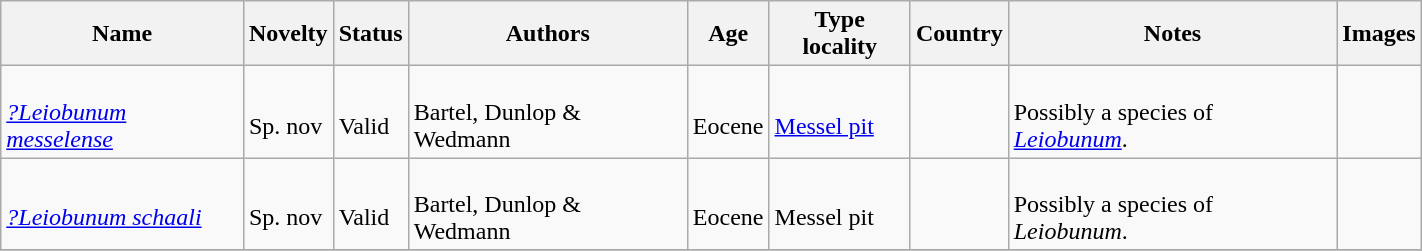<table class="wikitable sortable" align="center" width="75%">
<tr>
<th>Name</th>
<th>Novelty</th>
<th>Status</th>
<th>Authors</th>
<th>Age</th>
<th>Type locality</th>
<th>Country</th>
<th>Notes</th>
<th>Images</th>
</tr>
<tr>
<td><br><em><a href='#'>?Leiobunum messelense</a></em></td>
<td><br>Sp. nov</td>
<td><br>Valid</td>
<td><br>Bartel, Dunlop & Wedmann</td>
<td><br>Eocene</td>
<td><br><a href='#'>Messel pit</a></td>
<td><br></td>
<td><br>Possibly a species of <em><a href='#'>Leiobunum</a></em>.</td>
<td></td>
</tr>
<tr>
<td><br><em><a href='#'>?Leiobunum schaali</a></em></td>
<td><br>Sp. nov</td>
<td><br>Valid</td>
<td><br>Bartel, Dunlop & Wedmann</td>
<td><br>Eocene</td>
<td><br>Messel pit</td>
<td><br></td>
<td><br>Possibly a species of <em>Leiobunum</em>.</td>
<td></td>
</tr>
<tr>
</tr>
</table>
